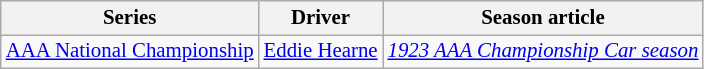<table class="wikitable" style="font-size: 87%;">
<tr>
<th>Series</th>
<th>Driver</th>
<th>Season article</th>
</tr>
<tr>
<td><a href='#'>AAA National Championship</a></td>
<td> <a href='#'>Eddie Hearne</a></td>
<td><em><a href='#'>1923 AAA Championship Car season</a></em></td>
</tr>
</table>
